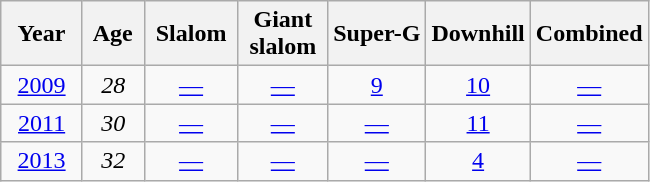<table class=wikitable style="text-align:center">
<tr>
<th>  Year  </th>
<th> Age </th>
<th> Slalom </th>
<th> Giant <br> slalom </th>
<th>Super-G</th>
<th>Downhill</th>
<th>Combined</th>
</tr>
<tr>
<td><a href='#'>2009</a></td>
<td><em>28</em></td>
<td><a href='#'>—</a></td>
<td><a href='#'>—</a></td>
<td><a href='#'>9</a></td>
<td><a href='#'>10</a></td>
<td><a href='#'>—</a></td>
</tr>
<tr>
<td><a href='#'>2011</a></td>
<td><em>30</em></td>
<td><a href='#'>—</a></td>
<td><a href='#'>—</a></td>
<td><a href='#'>—</a></td>
<td><a href='#'>11</a></td>
<td><a href='#'>—</a></td>
</tr>
<tr>
<td><a href='#'>2013</a></td>
<td><em>32</em></td>
<td><a href='#'>—</a></td>
<td><a href='#'>—</a></td>
<td><a href='#'>—</a></td>
<td><a href='#'>4</a></td>
<td><a href='#'>—</a> </td>
</tr>
</table>
